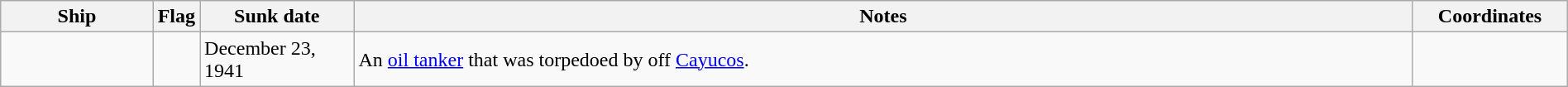<table class=wikitable | style = "width:100%">
<tr>
<th style="width:10%">Ship</th>
<th>Flag</th>
<th style="width:10%">Sunk date</th>
<th style="width:70%">Notes</th>
<th style="width:10%">Coordinates</th>
</tr>
<tr>
<td></td>
<td></td>
<td>December 23, 1941</td>
<td>An <a href='#'>oil tanker</a> that was torpedoed by  off <a href='#'>Cayucos</a>.</td>
<td></td>
</tr>
</table>
